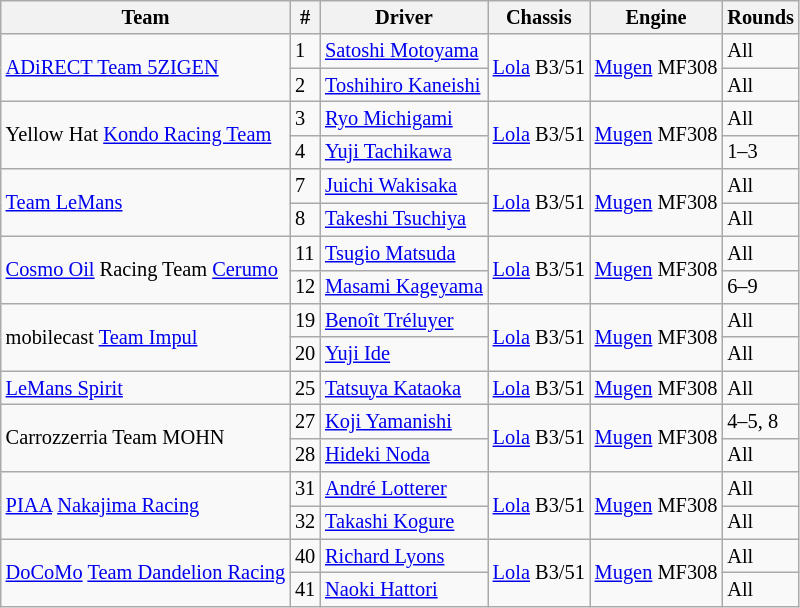<table class="wikitable" style="font-size:85%">
<tr>
<th>Team</th>
<th>#</th>
<th>Driver</th>
<th>Chassis</th>
<th>Engine</th>
<th>Rounds</th>
</tr>
<tr>
<td rowspan="2"><a href='#'>ADiRECT Team 5ZIGEN</a></td>
<td>1</td>
<td> <a href='#'>Satoshi Motoyama</a></td>
<td rowspan="2"><a href='#'>Lola</a> B3/51</td>
<td rowspan="2"><a href='#'>Mugen</a> MF308</td>
<td>All</td>
</tr>
<tr>
<td>2</td>
<td> <a href='#'>Toshihiro Kaneishi</a></td>
<td>All</td>
</tr>
<tr>
<td rowspan="2">Yellow Hat <a href='#'>Kondo Racing Team</a></td>
<td>3</td>
<td> <a href='#'>Ryo Michigami</a></td>
<td rowspan="2"><a href='#'>Lola</a> B3/51</td>
<td rowspan="2"><a href='#'>Mugen</a> MF308</td>
<td>All</td>
</tr>
<tr>
<td>4</td>
<td> <a href='#'>Yuji Tachikawa</a></td>
<td>1–3</td>
</tr>
<tr>
<td rowspan="2"><a href='#'>Team LeMans</a></td>
<td>7</td>
<td> <a href='#'>Juichi Wakisaka</a></td>
<td rowspan="2"><a href='#'>Lola</a> B3/51</td>
<td rowspan="2"><a href='#'>Mugen</a> MF308</td>
<td>All</td>
</tr>
<tr>
<td>8</td>
<td> <a href='#'>Takeshi Tsuchiya</a></td>
<td>All</td>
</tr>
<tr>
<td rowspan="2"><a href='#'>Cosmo Oil</a> Racing Team <a href='#'>Cerumo</a></td>
<td>11</td>
<td> <a href='#'>Tsugio Matsuda</a></td>
<td rowspan="2"><a href='#'>Lola</a> B3/51</td>
<td rowspan="2"><a href='#'>Mugen</a> MF308</td>
<td>All</td>
</tr>
<tr>
<td>12</td>
<td> <a href='#'>Masami Kageyama</a></td>
<td>6–9</td>
</tr>
<tr>
<td rowspan="2">mobilecast <a href='#'>Team Impul</a></td>
<td>19</td>
<td> <a href='#'>Benoît Tréluyer</a></td>
<td rowspan="2"><a href='#'>Lola</a> B3/51</td>
<td rowspan="2"><a href='#'>Mugen</a> MF308</td>
<td>All</td>
</tr>
<tr>
<td>20</td>
<td> <a href='#'>Yuji Ide</a></td>
<td>All</td>
</tr>
<tr>
<td><a href='#'>LeMans Spirit</a></td>
<td>25</td>
<td> <a href='#'>Tatsuya Kataoka</a></td>
<td><a href='#'>Lola</a> B3/51</td>
<td><a href='#'>Mugen</a> MF308</td>
<td>All</td>
</tr>
<tr>
<td rowspan="2">Carrozzerria Team MOHN</td>
<td>27</td>
<td> <a href='#'>Koji Yamanishi</a></td>
<td rowspan="2"><a href='#'>Lola</a> B3/51</td>
<td rowspan="2"><a href='#'>Mugen</a> MF308</td>
<td>4–5, 8</td>
</tr>
<tr>
<td>28</td>
<td> <a href='#'>Hideki Noda</a></td>
<td>All</td>
</tr>
<tr>
<td rowspan="2"><a href='#'>PIAA</a> <a href='#'>Nakajima Racing</a></td>
<td>31</td>
<td> <a href='#'>André Lotterer</a></td>
<td rowspan="2"><a href='#'>Lola</a> B3/51</td>
<td rowspan="2"><a href='#'>Mugen</a> MF308</td>
<td>All</td>
</tr>
<tr>
<td>32</td>
<td> <a href='#'>Takashi Kogure</a></td>
<td>All</td>
</tr>
<tr>
<td rowspan="2"><a href='#'>DoCoMo</a> <a href='#'>Team Dandelion Racing</a></td>
<td>40</td>
<td> <a href='#'>Richard Lyons</a></td>
<td rowspan="2"><a href='#'>Lola</a> B3/51</td>
<td rowspan="2"><a href='#'>Mugen</a> MF308</td>
<td>All</td>
</tr>
<tr>
<td>41</td>
<td> <a href='#'>Naoki Hattori</a></td>
<td>All</td>
</tr>
</table>
